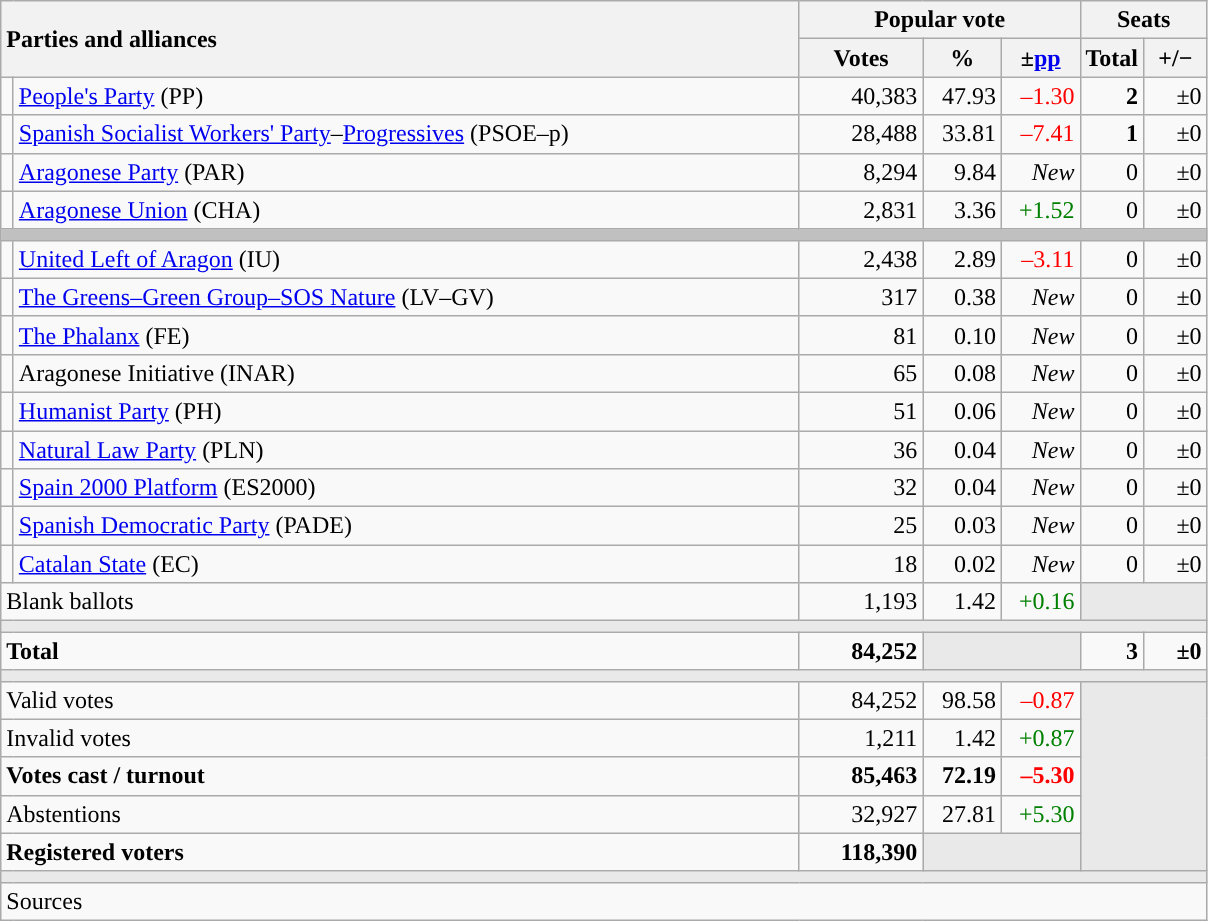<table class="wikitable" style="text-align:right;">
<tr>
<th style="text-align:left;" rowspan="2" colspan="2" width="525">Parties and alliances</th>
<th colspan="3">Popular vote</th>
<th colspan="2">Seats</th>
</tr>
<tr>
<th width="75">Votes</th>
<th width="45">%</th>
<th width="45">±<a href='#'>pp</a></th>
<th width="35">Total</th>
<th width="35">+/−</th>
</tr>
<tr>
<td width="1" style="color:inherit;background:"></td>
<td align="left"><a href='#'>People's Party</a> (PP)</td>
<td>40,383</td>
<td>47.93</td>
<td style="color:red;">–1.30</td>
<td><strong>2</strong></td>
<td>±0</td>
</tr>
<tr>
<td style="color:inherit;background:"></td>
<td align="left"><a href='#'>Spanish Socialist Workers' Party</a>–<a href='#'>Progressives</a> (PSOE–p)</td>
<td>28,488</td>
<td>33.81</td>
<td style="color:red;">–7.41</td>
<td><strong>1</strong></td>
<td>±0</td>
</tr>
<tr>
<td style="color:inherit;background:"></td>
<td align="left"><a href='#'>Aragonese Party</a> (PAR)</td>
<td>8,294</td>
<td>9.84</td>
<td><em>New</em></td>
<td>0</td>
<td>±0</td>
</tr>
<tr>
<td style="color:inherit;background:"></td>
<td align="left"><a href='#'>Aragonese Union</a> (CHA)</td>
<td>2,831</td>
<td>3.36</td>
<td style="color:green;">+1.52</td>
<td>0</td>
<td>±0</td>
</tr>
<tr>
<td colspan="7" bgcolor="#C0C0C0"></td>
</tr>
<tr>
<td style="color:inherit;background:"></td>
<td align="left"><a href='#'>United Left of Aragon</a> (IU)</td>
<td>2,438</td>
<td>2.89</td>
<td style="color:red;">–3.11</td>
<td>0</td>
<td>±0</td>
</tr>
<tr>
<td style="color:inherit;background:"></td>
<td align="left"><a href='#'>The Greens–Green Group–SOS Nature</a> (LV–GV)</td>
<td>317</td>
<td>0.38</td>
<td><em>New</em></td>
<td>0</td>
<td>±0</td>
</tr>
<tr>
<td style="color:inherit;background:"></td>
<td align="left"><a href='#'>The Phalanx</a> (FE)</td>
<td>81</td>
<td>0.10</td>
<td><em>New</em></td>
<td>0</td>
<td>±0</td>
</tr>
<tr>
<td style="color:inherit;background:"></td>
<td align="left">Aragonese Initiative (INAR)</td>
<td>65</td>
<td>0.08</td>
<td><em>New</em></td>
<td>0</td>
<td>±0</td>
</tr>
<tr>
<td style="color:inherit;background:"></td>
<td align="left"><a href='#'>Humanist Party</a> (PH)</td>
<td>51</td>
<td>0.06</td>
<td><em>New</em></td>
<td>0</td>
<td>±0</td>
</tr>
<tr>
<td style="color:inherit;background:"></td>
<td align="left"><a href='#'>Natural Law Party</a> (PLN)</td>
<td>36</td>
<td>0.04</td>
<td><em>New</em></td>
<td>0</td>
<td>±0</td>
</tr>
<tr>
<td style="color:inherit;background:"></td>
<td align="left"><a href='#'>Spain 2000 Platform</a> (ES2000)</td>
<td>32</td>
<td>0.04</td>
<td><em>New</em></td>
<td>0</td>
<td>±0</td>
</tr>
<tr>
<td style="color:inherit;background:"></td>
<td align="left"><a href='#'>Spanish Democratic Party</a> (PADE)</td>
<td>25</td>
<td>0.03</td>
<td><em>New</em></td>
<td>0</td>
<td>±0</td>
</tr>
<tr>
<td style="color:inherit;background:"></td>
<td align="left"><a href='#'>Catalan State</a> (EC)</td>
<td>18</td>
<td>0.02</td>
<td><em>New</em></td>
<td>0</td>
<td>±0</td>
</tr>
<tr>
<td align="left" colspan="2">Blank ballots</td>
<td>1,193</td>
<td>1.42</td>
<td style="color:green;">+0.16</td>
<td bgcolor="#E9E9E9" colspan="2"></td>
</tr>
<tr>
<td colspan="7" bgcolor="#E9E9E9"></td>
</tr>
<tr style="font-weight:bold;">
<td align="left" colspan="2">Total</td>
<td>84,252</td>
<td bgcolor="#E9E9E9" colspan="2"></td>
<td>3</td>
<td>±0</td>
</tr>
<tr>
<td colspan="7" bgcolor="#E9E9E9"></td>
</tr>
<tr>
<td align="left" colspan="2">Valid votes</td>
<td>84,252</td>
<td>98.58</td>
<td style="color:red;">–0.87</td>
<td bgcolor="#E9E9E9" colspan="2" rowspan="5"></td>
</tr>
<tr>
<td align="left" colspan="2">Invalid votes</td>
<td>1,211</td>
<td>1.42</td>
<td style="color:green;">+0.87</td>
</tr>
<tr style="font-weight:bold;">
<td align="left" colspan="2">Votes cast / turnout</td>
<td>85,463</td>
<td>72.19</td>
<td style="color:red;">–5.30</td>
</tr>
<tr>
<td align="left" colspan="2">Abstentions</td>
<td>32,927</td>
<td>27.81</td>
<td style="color:green;">+5.30</td>
</tr>
<tr style="font-weight:bold;">
<td align="left" colspan="2">Registered voters</td>
<td>118,390</td>
<td bgcolor="#E9E9E9" colspan="2"></td>
</tr>
<tr>
<td colspan="7" bgcolor="#E9E9E9"></td>
</tr>
<tr>
<td align="left" colspan="7">Sources</td>
</tr>
</table>
